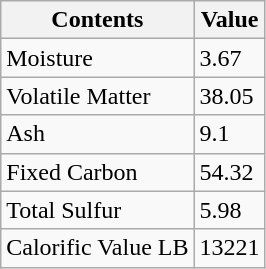<table class="wikitable">
<tr>
<th>Contents</th>
<th>Value</th>
</tr>
<tr>
<td>Moisture</td>
<td>3.67</td>
</tr>
<tr>
<td>Volatile Matter</td>
<td>38.05</td>
</tr>
<tr>
<td>Ash</td>
<td>9.1</td>
</tr>
<tr>
<td>Fixed Carbon</td>
<td>54.32</td>
</tr>
<tr>
<td>Total Sulfur</td>
<td>5.98</td>
</tr>
<tr>
<td>Calorific Value LB</td>
<td>13221</td>
</tr>
</table>
